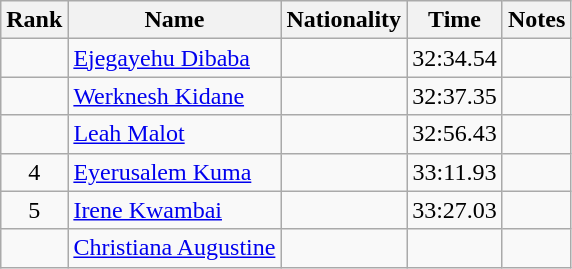<table class="wikitable sortable" style="text-align:center">
<tr>
<th>Rank</th>
<th>Name</th>
<th>Nationality</th>
<th>Time</th>
<th>Notes</th>
</tr>
<tr>
<td></td>
<td align=left><a href='#'>Ejegayehu Dibaba</a></td>
<td align=left></td>
<td>32:34.54</td>
<td></td>
</tr>
<tr>
<td></td>
<td align=left><a href='#'>Werknesh Kidane</a></td>
<td align=left></td>
<td>32:37.35</td>
<td></td>
</tr>
<tr>
<td></td>
<td align=left><a href='#'>Leah Malot</a></td>
<td align=left></td>
<td>32:56.43</td>
<td></td>
</tr>
<tr>
<td>4</td>
<td align=left><a href='#'>Eyerusalem Kuma</a></td>
<td align=left></td>
<td>33:11.93</td>
<td></td>
</tr>
<tr>
<td>5</td>
<td align=left><a href='#'>Irene Kwambai</a></td>
<td align=left></td>
<td>33:27.03</td>
<td></td>
</tr>
<tr>
<td></td>
<td align=left><a href='#'>Christiana Augustine</a></td>
<td align=left></td>
<td></td>
<td></td>
</tr>
</table>
